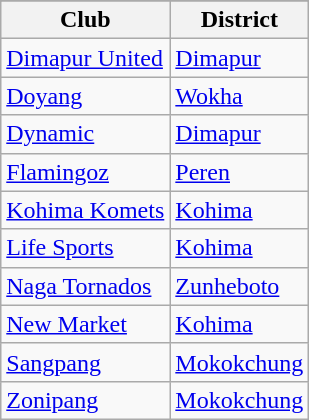<table class="wikitable">
<tr style="background-color:#CCFFCC">
</tr>
<tr style="background-color:#FFCCCC">
</tr>
<tr style="background-color:#FFFFCC">
</tr>
<tr>
<th>Club</th>
<th>District</th>
</tr>
<tr>
<td style="text-align:left;"><a href='#'>Dimapur United</a></td>
<td><a href='#'>Dimapur</a></td>
</tr>
<tr>
<td style="text-align:left;"><a href='#'>Doyang</a></td>
<td><a href='#'>Wokha</a></td>
</tr>
<tr>
<td style="text-align:left;"><a href='#'>Dynamic</a></td>
<td><a href='#'>Dimapur</a></td>
</tr>
<tr>
<td style="text-align:left;"><a href='#'>Flamingoz</a></td>
<td><a href='#'>Peren</a></td>
</tr>
<tr>
<td style="text-align:left;"><a href='#'>Kohima Komets</a></td>
<td><a href='#'>Kohima</a></td>
</tr>
<tr>
<td style="text-align:left;"><a href='#'>Life Sports</a></td>
<td><a href='#'>Kohima</a></td>
</tr>
<tr>
<td style="text-align:left;"><a href='#'>Naga Tornados</a></td>
<td><a href='#'>Zunheboto</a></td>
</tr>
<tr>
<td style="text-align:left;"><a href='#'>New Market</a></td>
<td><a href='#'>Kohima</a></td>
</tr>
<tr>
<td style="text-align:left;"><a href='#'>Sangpang</a></td>
<td><a href='#'>Mokokchung</a></td>
</tr>
<tr>
<td style="text-align:left;"><a href='#'>Zonipang</a></td>
<td><a href='#'>Mokokchung</a></td>
</tr>
</table>
